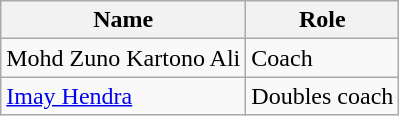<table class="wikitable">
<tr>
<th>Name</th>
<th>Role</th>
</tr>
<tr>
<td> Mohd Zuno Kartono Ali</td>
<td>Coach</td>
</tr>
<tr>
<td> <a href='#'>Imay Hendra</a></td>
<td>Doubles coach</td>
</tr>
</table>
